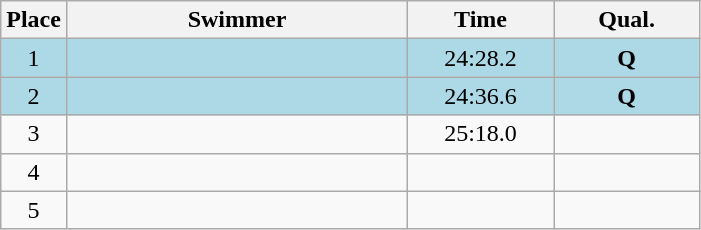<table class=wikitable style="text-align:center">
<tr>
<th>Place</th>
<th width=220>Swimmer</th>
<th width=90>Time</th>
<th width=90>Qual.</th>
</tr>
<tr bgcolor=lightblue>
<td>1</td>
<td align=left></td>
<td>24:28.2</td>
<td><strong>Q</strong></td>
</tr>
<tr bgcolor=lightblue>
<td>2</td>
<td align=left></td>
<td>24:36.6</td>
<td><strong>Q</strong></td>
</tr>
<tr>
<td>3</td>
<td align=left></td>
<td>25:18.0</td>
<td></td>
</tr>
<tr>
<td>4</td>
<td align=left></td>
<td></td>
<td></td>
</tr>
<tr>
<td>5</td>
<td align=left></td>
<td></td>
<td></td>
</tr>
</table>
